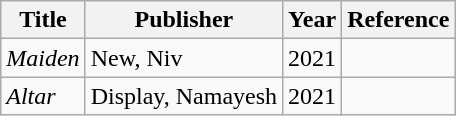<table class="wikitable">
<tr>
<th>Title</th>
<th>Publisher</th>
<th>Year</th>
<th>Reference</th>
</tr>
<tr>
<td><em>Maiden</em></td>
<td>New, Niv</td>
<td>2021</td>
<td></td>
</tr>
<tr>
<td><em>Altar</em></td>
<td>Display, Namayesh</td>
<td>2021</td>
<td></td>
</tr>
</table>
